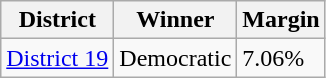<table class="wikitable sortable">
<tr>
<th>District</th>
<th>Winner</th>
<th>Margin</th>
</tr>
<tr>
<td><a href='#'>District 19</a></td>
<td data-sort-value="1" >Democratic</td>
<td>7.06%</td>
</tr>
</table>
